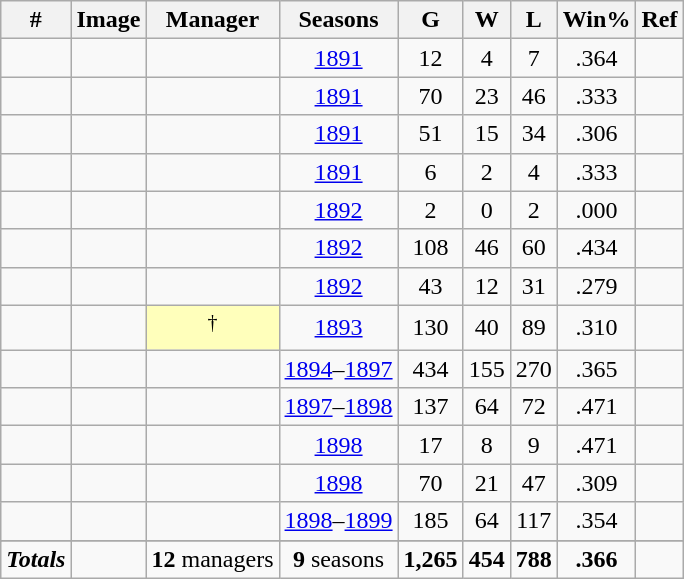<table class="wikitable sortable" style="text-align:center">
<tr>
<th>#</th>
<th>Image</th>
<th>Manager</th>
<th>Seasons</th>
<th>G</th>
<th>W</th>
<th>L</th>
<th>Win%</th>
<th class="unsortable">Ref</th>
</tr>
<tr>
<td align="center"></td>
<td></td>
<td></td>
<td><a href='#'>1891</a></td>
<td>12</td>
<td>4</td>
<td>7</td>
<td>.364</td>
<td></td>
</tr>
<tr>
<td align="center"></td>
<td></td>
<td></td>
<td><a href='#'>1891</a></td>
<td>70</td>
<td>23</td>
<td>46</td>
<td>.333</td>
<td></td>
</tr>
<tr>
<td align="center"></td>
<td></td>
<td></td>
<td><a href='#'>1891</a></td>
<td>51</td>
<td>15</td>
<td>34</td>
<td>.306</td>
<td></td>
</tr>
<tr>
<td align="center"></td>
<td></td>
<td></td>
<td><a href='#'>1891</a></td>
<td>6</td>
<td>2</td>
<td>4</td>
<td>.333</td>
<td></td>
</tr>
<tr>
<td align="center"></td>
<td></td>
<td></td>
<td><a href='#'>1892</a></td>
<td>2</td>
<td>0</td>
<td>2</td>
<td>.000</td>
<td></td>
</tr>
<tr>
<td align="center"></td>
<td></td>
<td></td>
<td><a href='#'>1892</a></td>
<td>108</td>
<td>46</td>
<td>60</td>
<td>.434</td>
<td></td>
</tr>
<tr>
<td align="center"></td>
<td></td>
<td></td>
<td><a href='#'>1892</a></td>
<td>43</td>
<td>12</td>
<td>31</td>
<td>.279</td>
<td></td>
</tr>
<tr>
<td align="center"></td>
<td></td>
<td bgcolor="#ffffbb"><sup>†</sup></td>
<td><a href='#'>1893</a></td>
<td>130</td>
<td>40</td>
<td>89</td>
<td>.310</td>
<td></td>
</tr>
<tr>
<td align="center"></td>
<td></td>
<td></td>
<td><a href='#'>1894</a>–<a href='#'>1897</a></td>
<td>434</td>
<td>155</td>
<td>270</td>
<td>.365</td>
<td></td>
</tr>
<tr>
<td align="center"></td>
<td></td>
<td></td>
<td><a href='#'>1897</a>–<a href='#'>1898</a></td>
<td>137</td>
<td>64</td>
<td>72</td>
<td>.471</td>
<td></td>
</tr>
<tr>
<td align="center"></td>
<td></td>
<td></td>
<td><a href='#'>1898</a></td>
<td>17</td>
<td>8</td>
<td>9</td>
<td>.471</td>
<td></td>
</tr>
<tr>
<td align="center"></td>
<td></td>
<td></td>
<td><a href='#'>1898</a></td>
<td>70</td>
<td>21</td>
<td>47</td>
<td>.309</td>
<td></td>
</tr>
<tr>
<td align="center"></td>
<td></td>
<td></td>
<td><a href='#'>1898</a>–<a href='#'>1899</a></td>
<td>185</td>
<td>64</td>
<td>117</td>
<td>.354</td>
<td></td>
</tr>
<tr>
</tr>
<tr class="sortbottom">
<td><strong><em>Totals</em></strong></td>
<td></td>
<td><strong>12</strong> managers</td>
<td><strong>9</strong> seasons</td>
<td><strong>1,265</strong></td>
<td><strong>454</strong></td>
<td><strong>788</strong></td>
<td><strong>.366</strong></td>
<td></td>
</tr>
</table>
